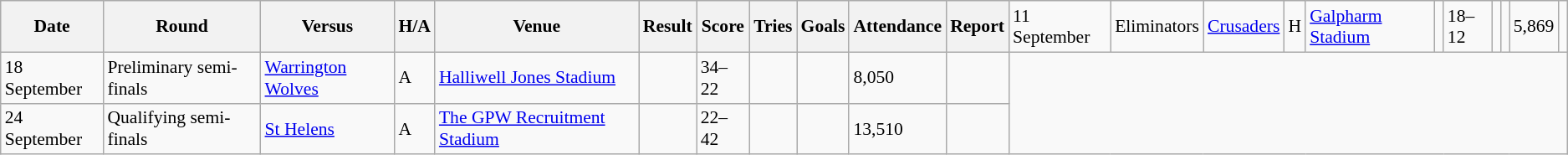<table class="wikitable defaultleft col2center col4center col7center col10right" style="font-size:90%;">
<tr>
<th>Date</th>
<th>Round</th>
<th>Versus</th>
<th>H/A</th>
<th>Venue</th>
<th>Result</th>
<th>Score</th>
<th>Tries</th>
<th>Goals</th>
<th>Attendance</th>
<th>Report</th>
<td>11 September</td>
<td>Eliminators</td>
<td> <a href='#'>Crusaders</a></td>
<td>H</td>
<td><a href='#'>Galpharm Stadium</a></td>
<td></td>
<td>18–12</td>
<td></td>
<td></td>
<td>5,869</td>
<td></td>
</tr>
<tr>
<td>18 September</td>
<td>Preliminary semi-finals</td>
<td> <a href='#'>Warrington Wolves</a></td>
<td>A</td>
<td><a href='#'>Halliwell Jones Stadium</a></td>
<td></td>
<td>34–22</td>
<td></td>
<td></td>
<td>8,050</td>
<td></td>
</tr>
<tr>
<td>24 September</td>
<td>Qualifying semi-finals</td>
<td> <a href='#'>St Helens</a></td>
<td>A</td>
<td><a href='#'>The GPW Recruitment Stadium</a></td>
<td></td>
<td>22–42</td>
<td></td>
<td></td>
<td>13,510</td>
<td></td>
</tr>
</table>
